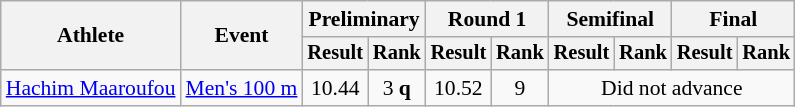<table class="wikitable" style="font-size:90%">
<tr>
<th rowspan="2">Athlete</th>
<th rowspan="2">Event</th>
<th colspan="2">Preliminary</th>
<th colspan="2">Round 1</th>
<th colspan="2">Semifinal</th>
<th colspan="2">Final</th>
</tr>
<tr style="font-size:95%">
<th>Result</th>
<th>Rank</th>
<th>Result</th>
<th>Rank</th>
<th>Result</th>
<th>Rank</th>
<th>Result</th>
<th>Rank</th>
</tr>
<tr align=center>
<td align=left><a href='#'>Hachim Maaroufou</a></td>
<td align=left><a href='#'>Men's 100 m</a></td>
<td>10.44</td>
<td>3 <strong>q</strong></td>
<td>10.52</td>
<td>9</td>
<td colspan=4>Did not advance</td>
</tr>
</table>
